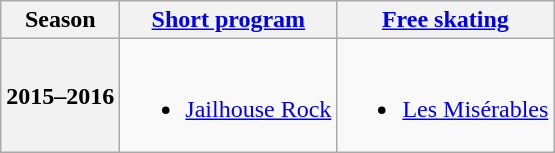<table class=wikitable style=text-align:center>
<tr>
<th>Season</th>
<th><a href='#'>Short program</a></th>
<th><a href='#'>Free skating</a></th>
</tr>
<tr>
<th>2015–2016 <br> </th>
<td><br><ul><li><a href='#'>Jailhouse Rock</a> <br> </li></ul></td>
<td><br><ul><li><a href='#'>Les Misérables</a> <br> </li></ul></td>
</tr>
</table>
